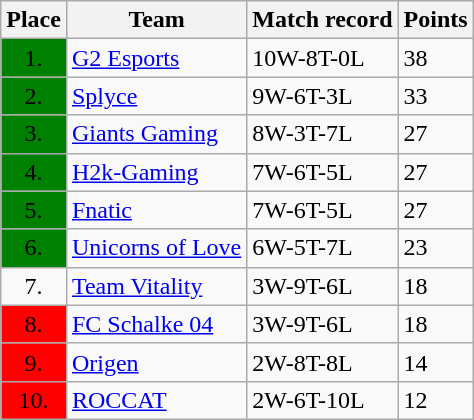<table class="wikitable sortable">
<tr>
<th>Place</th>
<th>Team</th>
<th>Match record</th>
<th>Points</th>
</tr>
<tr>
<td style="text-align:center; background:green;">1.</td>
<td><a href='#'>G2 Esports</a></td>
<td>10W-8T-0L</td>
<td>38</td>
</tr>
<tr>
<td style="text-align:center; background:green;">2.</td>
<td><a href='#'>Splyce</a></td>
<td>9W-6T-3L</td>
<td>33</td>
</tr>
<tr>
<td style="text-align:center; background:green;">3.</td>
<td><a href='#'>Giants Gaming</a></td>
<td>8W-3T-7L</td>
<td>27</td>
</tr>
<tr>
<td style="text-align:center; background:green;">4.</td>
<td><a href='#'>H2k-Gaming</a></td>
<td>7W-6T-5L</td>
<td>27</td>
</tr>
<tr>
<td style="text-align:center; background:green;">5.</td>
<td><a href='#'>Fnatic</a></td>
<td>7W-6T-5L</td>
<td>27</td>
</tr>
<tr>
<td style="text-align:center; background:green;">6.</td>
<td><a href='#'>Unicorns of Love</a></td>
<td>6W-5T-7L</td>
<td>23</td>
</tr>
<tr>
<td style="text-align:center;">7.</td>
<td><a href='#'>Team Vitality</a></td>
<td>3W-9T-6L</td>
<td>18</td>
</tr>
<tr>
<td style="text-align:center; background:red;">8.</td>
<td><a href='#'>FC Schalke 04</a></td>
<td>3W-9T-6L</td>
<td>18</td>
</tr>
<tr>
<td style="text-align:center;  background:red;">9.</td>
<td><a href='#'>Origen</a></td>
<td>2W-8T-8L</td>
<td>14</td>
</tr>
<tr>
<td style="text-align:center;  background:red;">10.</td>
<td><a href='#'>ROCCAT</a></td>
<td>2W-6T-10L</td>
<td>12</td>
</tr>
</table>
